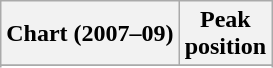<table class="wikitable sortable plainrowheaders" style="text-align:center">
<tr>
<th scope="col">Chart (2007–09)</th>
<th scope="col">Peak<br>position</th>
</tr>
<tr>
</tr>
<tr>
</tr>
</table>
